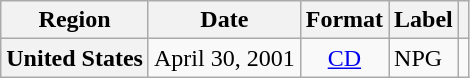<table class="wikitable plainrowheaders">
<tr>
<th scope="col">Region</th>
<th scope="col">Date</th>
<th scope="col">Format</th>
<th scope="col">Label</th>
<th scope="col"></th>
</tr>
<tr>
<th scope="row">United States</th>
<td>April 30, 2001</td>
<td rowspan="2" align="center"><a href='#'>CD</a></td>
<td>NPG</td>
<td align="center"></td>
</tr>
</table>
